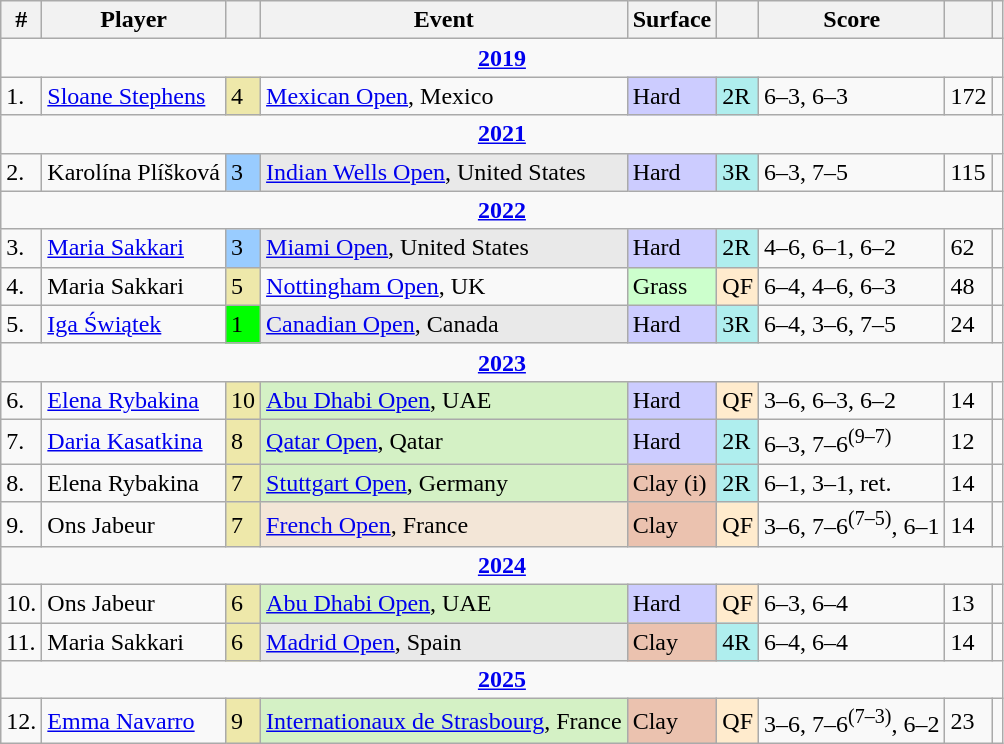<table class="sortable wikitable nowrap">
<tr>
<th class=unsortable>#</th>
<th>Player</th>
<th></th>
<th>Event</th>
<th>Surface</th>
<th class=unsortable></th>
<th class=unsortable>Score</th>
<th class=unsortable></th>
<th class=unsortable></th>
</tr>
<tr>
<td colspan="9" align="center"><a href='#'><strong>2019</strong></a></td>
</tr>
<tr>
<td>1.</td>
<td> <a href='#'>Sloane Stephens</a></td>
<td bgcolor="EEE8AA">4</td>
<td><a href='#'>Mexican Open</a>, Mexico</td>
<td bgcolor="CCCCFF">Hard</td>
<td bgcolor="afeeee">2R</td>
<td>6–3, 6–3</td>
<td>172</td>
<td></td>
</tr>
<tr>
<td colspan="9" align="center"><a href='#'><strong>2021</strong></a></td>
</tr>
<tr>
<td>2.</td>
<td> Karolína Plíšková</td>
<td bgcolor="99CCFF">3</td>
<td bgcolor="E9E9E9"><a href='#'>Indian Wells Open</a>, United States</td>
<td bgcolor="CCCCFF">Hard</td>
<td bgcolor="afeeee">3R</td>
<td>6–3, 7–5</td>
<td>115</td>
<td></td>
</tr>
<tr>
<td colspan="9" align="center"><a href='#'><strong>2022</strong></a></td>
</tr>
<tr>
<td>3.</td>
<td> <a href='#'>Maria Sakkari</a></td>
<td bgcolor="99ccff">3</td>
<td bgcolor="e9e9e9"><a href='#'>Miami Open</a>, United States</td>
<td bgcolor="CCCCFF">Hard</td>
<td bgcolor="afeeee">2R</td>
<td>4–6, 6–1, 6–2</td>
<td>62</td>
<td></td>
</tr>
<tr>
<td>4.</td>
<td> Maria Sakkari</td>
<td bgcolor="eee8aa">5</td>
<td><a href='#'>Nottingham Open</a>, UK</td>
<td bgcolor="#cfc">Grass</td>
<td bgcolor="ffebcd">QF</td>
<td>6–4, 4–6, 6–3</td>
<td>48</td>
<td></td>
</tr>
<tr>
<td>5.</td>
<td> <a href='#'>Iga Świątek</a></td>
<td bgcolor="lime">1</td>
<td bgcolor="e9e9e9"><a href='#'>Canadian Open</a>, Canada</td>
<td bgcolor="CCCCFF">Hard</td>
<td bgcolor="afeeee">3R</td>
<td>6–4, 3–6, 7–5</td>
<td>24</td>
<td></td>
</tr>
<tr>
<td colspan="9" align="center"><a href='#'><strong>2023</strong></a></td>
</tr>
<tr>
<td>6.</td>
<td> <a href='#'>Elena Rybakina</a></td>
<td bgcolor="eee8aa">10</td>
<td bgcolor="d4f1c5"><a href='#'>Abu Dhabi Open</a>, UAE</td>
<td bgcolor="CCCCFF">Hard</td>
<td bgcolor="ffebcd">QF</td>
<td>3–6, 6–3, 6–2</td>
<td>14</td>
<td></td>
</tr>
<tr>
<td>7.</td>
<td> <a href='#'>Daria Kasatkina</a></td>
<td bgcolor="eee8aa">8</td>
<td bgcolor="d4f1c5"><a href='#'>Qatar Open</a>, Qatar</td>
<td bgcolor="CCCCFF">Hard</td>
<td bgcolor="afeeee">2R</td>
<td>6–3, 7–6<sup>(9–7)</sup></td>
<td>12</td>
<td></td>
</tr>
<tr>
<td>8.</td>
<td> Elena Rybakina</td>
<td bgcolor="eee8aa">7</td>
<td bgcolor="d4f1c5"><a href='#'>Stuttgart Open</a>, Germany</td>
<td bgcolor="ebc2af">Clay (i)</td>
<td bgcolor="afeeee">2R</td>
<td>6–1, 3–1, ret.</td>
<td>14</td>
<td></td>
</tr>
<tr>
<td>9.</td>
<td> Ons Jabeur</td>
<td bgcolor=eee8aa>7</td>
<td bgcolor=f3e6d7><a href='#'>French Open</a>, France</td>
<td bgcolor=ebc2af>Clay</td>
<td bgcolor=ffebcd>QF</td>
<td>3–6, 7–6<sup>(7–5)</sup>, 6–1</td>
<td>14</td>
<td></td>
</tr>
<tr>
<td colspan="9" align="center"><a href='#'><strong>2024</strong></a></td>
</tr>
<tr>
<td>10.</td>
<td> Ons Jabeur</td>
<td bgcolor=eee8aa>6</td>
<td bgcolor=d4f1c5><a href='#'>Abu Dhabi Open</a>, UAE</td>
<td bgcolor=ccccff>Hard</td>
<td bgcolor=ffebcd>QF</td>
<td>6–3, 6–4</td>
<td>13</td>
<td></td>
</tr>
<tr>
<td>11.</td>
<td> Maria Sakkari</td>
<td bgcolor="EEE8AA">6</td>
<td bgcolor="e9e9e9"><a href='#'>Madrid Open</a>, Spain</td>
<td bgcolor="ebc2af">Clay</td>
<td bgcolor="afeeee">4R</td>
<td>6–4, 6–4</td>
<td>14</td>
<td></td>
</tr>
<tr>
<td colspan="9" align="center"><a href='#'><strong>2025</strong></a></td>
</tr>
<tr>
<td>12.</td>
<td> <a href='#'>Emma Navarro</a></td>
<td bgcolor=eee8aa>9</td>
<td bgcolor=d4f1c5><a href='#'>Internationaux de Strasbourg</a>, France</td>
<td bgcolor=ebc2af>Clay</td>
<td bgcolor=ffebcd>QF</td>
<td>3–6, 7–6<sup>(7–3)</sup>, 6–2</td>
<td>23</td>
<td></td>
</tr>
</table>
